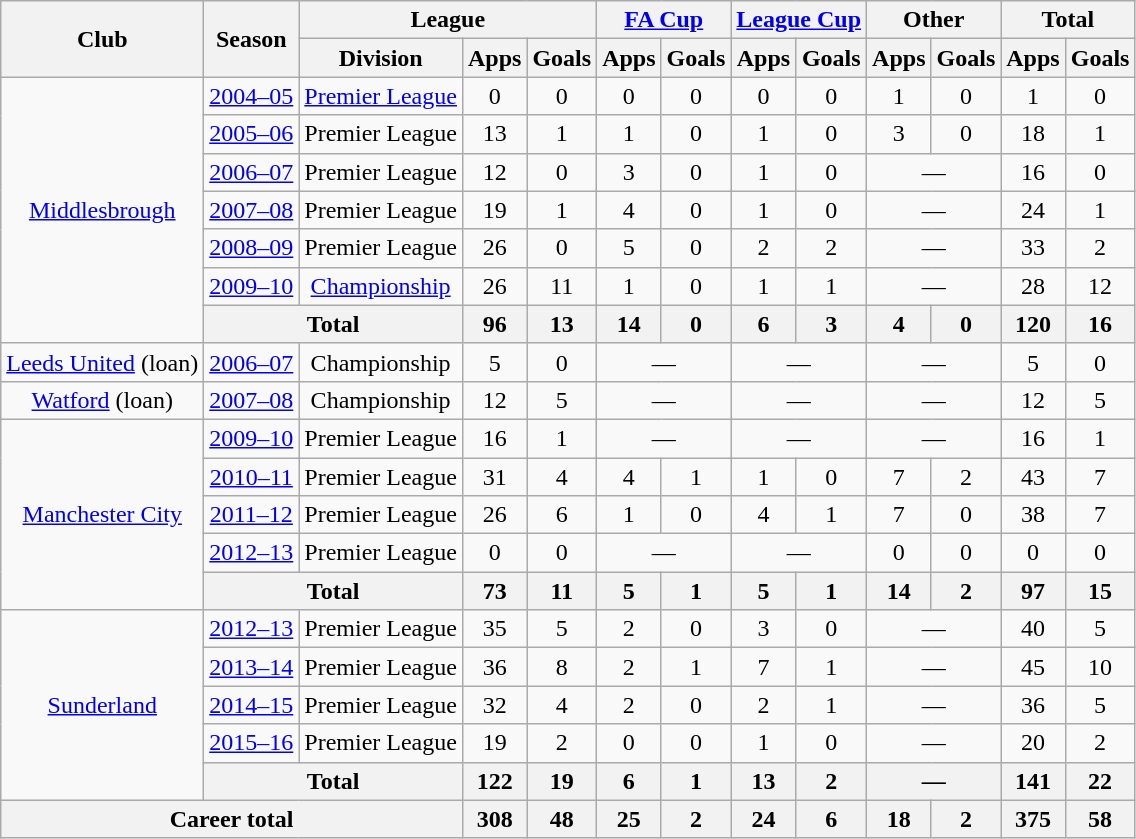<table class=wikitable style="text-align: center;">
<tr>
<th rowspan="2">Club</th>
<th rowspan="2">Season</th>
<th colspan="3">League</th>
<th colspan="2"><a href='#'>FA Cup</a></th>
<th colspan="2"><a href='#'>League Cup</a></th>
<th colspan="2">Other</th>
<th colspan="2">Total</th>
</tr>
<tr>
<th>Division</th>
<th>Apps</th>
<th>Goals</th>
<th>Apps</th>
<th>Goals</th>
<th>Apps</th>
<th>Goals</th>
<th>Apps</th>
<th>Goals</th>
<th>Apps</th>
<th>Goals</th>
</tr>
<tr>
<td rowspan="7"><a href='#'>Middlesbrough</a></td>
<td><a href='#'>2004–05</a></td>
<td><a href='#'>Premier League</a></td>
<td>0</td>
<td>0</td>
<td>0</td>
<td>0</td>
<td>0</td>
<td>0</td>
<td>1</td>
<td>0</td>
<td>1</td>
<td>0</td>
</tr>
<tr>
<td><a href='#'>2005–06</a></td>
<td>Premier League</td>
<td>13</td>
<td>1</td>
<td>1</td>
<td>0</td>
<td>1</td>
<td>0</td>
<td>3</td>
<td>0</td>
<td>18</td>
<td>1</td>
</tr>
<tr>
<td><a href='#'>2006–07</a></td>
<td>Premier League</td>
<td>12</td>
<td>0</td>
<td>3</td>
<td>0</td>
<td>1</td>
<td>0</td>
<td colspan="2">—</td>
<td>16</td>
<td>0</td>
</tr>
<tr>
<td><a href='#'>2007–08</a></td>
<td>Premier League</td>
<td>19</td>
<td>1</td>
<td>4</td>
<td>0</td>
<td>1</td>
<td>0</td>
<td colspan="2">—</td>
<td>24</td>
<td>1</td>
</tr>
<tr>
<td><a href='#'>2008–09</a></td>
<td>Premier League</td>
<td>26</td>
<td>0</td>
<td>5</td>
<td>0</td>
<td>2</td>
<td>2</td>
<td colspan="2">—</td>
<td>33</td>
<td>2</td>
</tr>
<tr>
<td><a href='#'>2009–10</a></td>
<td><a href='#'>Championship</a></td>
<td>26</td>
<td>11</td>
<td>1</td>
<td>0</td>
<td>1</td>
<td>1</td>
<td colspan="2">—</td>
<td>28</td>
<td>12</td>
</tr>
<tr>
<th colspan="2">Total</th>
<th>96</th>
<th>13</th>
<th>14</th>
<th>0</th>
<th>6</th>
<th>3</th>
<th>4</th>
<th>0</th>
<th>120</th>
<th>16</th>
</tr>
<tr>
<td><a href='#'>Leeds United</a> (loan)</td>
<td><a href='#'>2006–07</a></td>
<td>Championship</td>
<td>5</td>
<td>0</td>
<td colspan="2">—</td>
<td colspan="2">—</td>
<td colspan="2">—</td>
<td>5</td>
<td>0</td>
</tr>
<tr>
<td><a href='#'>Watford</a> (loan)</td>
<td><a href='#'>2007–08</a></td>
<td>Championship</td>
<td>12</td>
<td>5</td>
<td colspan="2">—</td>
<td colspan="2">—</td>
<td colspan="2">—</td>
<td>12</td>
<td>5</td>
</tr>
<tr>
<td rowspan="5"><a href='#'>Manchester City</a></td>
<td><a href='#'>2009–10</a></td>
<td>Premier League</td>
<td>16</td>
<td>1</td>
<td colspan="2">—</td>
<td colspan="2">—</td>
<td colspan="2">—</td>
<td>16</td>
<td>1</td>
</tr>
<tr>
<td><a href='#'>2010–11</a></td>
<td>Premier League</td>
<td>31</td>
<td>4</td>
<td>4</td>
<td>1</td>
<td>1</td>
<td>0</td>
<td>7</td>
<td>2</td>
<td>43</td>
<td>7</td>
</tr>
<tr>
<td><a href='#'>2011–12</a></td>
<td>Premier League</td>
<td>26</td>
<td>6</td>
<td>1</td>
<td>0</td>
<td>4</td>
<td>1</td>
<td>7</td>
<td>0</td>
<td>38</td>
<td>7</td>
</tr>
<tr>
<td><a href='#'>2012–13</a></td>
<td>Premier League</td>
<td>0</td>
<td>0</td>
<td colspan="2">—</td>
<td colspan="2">—</td>
<td>0</td>
<td>0</td>
<td>0</td>
<td>0</td>
</tr>
<tr>
<th colspan="2">Total</th>
<th>73</th>
<th>11</th>
<th>5</th>
<th>1</th>
<th>5</th>
<th>1</th>
<th>14</th>
<th>2</th>
<th>97</th>
<th>15</th>
</tr>
<tr>
<td rowspan="5"><a href='#'>Sunderland</a></td>
<td><a href='#'>2012–13</a></td>
<td>Premier League</td>
<td>35</td>
<td>5</td>
<td>2</td>
<td>0</td>
<td>3</td>
<td>0</td>
<td colspan="2">—</td>
<td>40</td>
<td>5</td>
</tr>
<tr>
<td><a href='#'>2013–14</a></td>
<td>Premier League</td>
<td>36</td>
<td>8</td>
<td>2</td>
<td>1</td>
<td>7</td>
<td>1</td>
<td colspan="2">—</td>
<td>45</td>
<td>10</td>
</tr>
<tr>
<td><a href='#'>2014–15</a></td>
<td>Premier League</td>
<td>32</td>
<td>4</td>
<td>2</td>
<td>0</td>
<td>2</td>
<td>1</td>
<td colspan="2">—</td>
<td>36</td>
<td>5</td>
</tr>
<tr>
<td><a href='#'>2015–16</a></td>
<td>Premier League</td>
<td>19</td>
<td>2</td>
<td>0</td>
<td>0</td>
<td>1</td>
<td>0</td>
<td colspan="2">—</td>
<td>20</td>
<td>2</td>
</tr>
<tr>
<th colspan="2">Total</th>
<th>122</th>
<th>19</th>
<th>6</th>
<th>1</th>
<th>13</th>
<th>2</th>
<th colspan="2">—</th>
<th>141</th>
<th>22</th>
</tr>
<tr>
<th colspan="3">Career total</th>
<th>308</th>
<th>48</th>
<th>25</th>
<th>2</th>
<th>24</th>
<th>6</th>
<th>18</th>
<th>2</th>
<th>375</th>
<th>58</th>
</tr>
</table>
